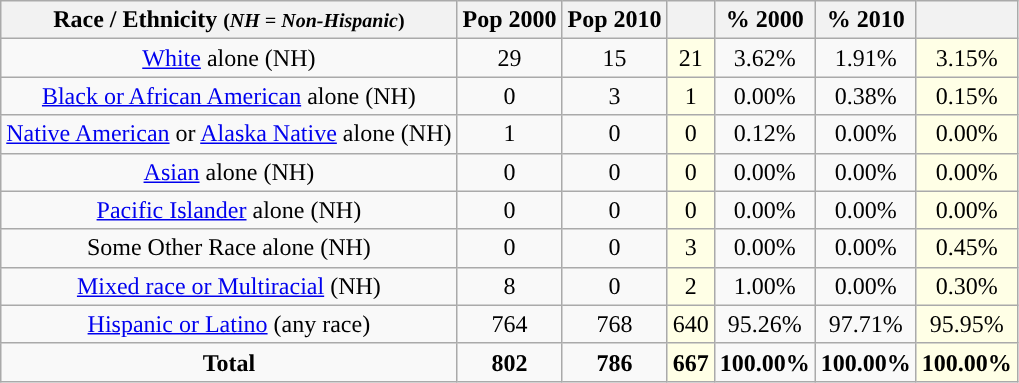<table class="wikitable" style="text-align:center;">
<tr>
<th>Race / Ethnicity <small>(<em>NH = Non-Hispanic</em>)</small></th>
<th>Pop 2000</th>
<th>Pop 2010</th>
<th></th>
<th>% 2000</th>
<th>% 2010</th>
<th></th>
</tr>
<tr>
<td><a href='#'>White</a> alone (NH)</td>
<td>29</td>
<td>15</td>
<td style='background: #ffffe6;'>21</td>
<td>3.62%</td>
<td>1.91%</td>
<td style='background: #ffffe6;'>3.15%</td>
</tr>
<tr>
<td><a href='#'>Black or African American</a> alone (NH)</td>
<td>0</td>
<td>3</td>
<td style='background: #ffffe6;'>1</td>
<td>0.00%</td>
<td>0.38%</td>
<td style='background: #ffffe6;'>0.15%</td>
</tr>
<tr>
<td><a href='#'>Native American</a> or <a href='#'>Alaska Native</a> alone (NH)</td>
<td>1</td>
<td>0</td>
<td style='background: #ffffe6;'>0</td>
<td>0.12%</td>
<td>0.00%</td>
<td style='background: #ffffe6;'>0.00%</td>
</tr>
<tr>
<td><a href='#'>Asian</a> alone (NH)</td>
<td>0</td>
<td>0</td>
<td style='background: #ffffe6;'>0</td>
<td>0.00%</td>
<td>0.00%</td>
<td style='background: #ffffe6;'>0.00%</td>
</tr>
<tr>
<td><a href='#'>Pacific Islander</a> alone (NH)</td>
<td>0</td>
<td>0</td>
<td style='background: #ffffe6;'>0</td>
<td>0.00%</td>
<td>0.00%</td>
<td style='background: #ffffe6;'>0.00%</td>
</tr>
<tr>
<td>Some Other Race alone (NH)</td>
<td>0</td>
<td>0</td>
<td style='background: #ffffe6;'>3</td>
<td>0.00%</td>
<td>0.00%</td>
<td style='background: #ffffe6;'>0.45%</td>
</tr>
<tr>
<td><a href='#'>Mixed race or Multiracial</a> (NH)</td>
<td>8</td>
<td>0</td>
<td style='background: #ffffe6;'>2</td>
<td>1.00%</td>
<td>0.00%</td>
<td style='background: #ffffe6;'>0.30%</td>
</tr>
<tr>
<td><a href='#'>Hispanic or Latino</a> (any race)</td>
<td>764</td>
<td>768</td>
<td style='background: #ffffe6;'>640</td>
<td>95.26%</td>
<td>97.71%</td>
<td style='background: #ffffe6;'>95.95%</td>
</tr>
<tr>
<td><strong>Total</strong></td>
<td><strong>802</strong></td>
<td><strong>786</strong></td>
<td style='background: #ffffe6;'><strong>667</strong></td>
<td><strong>100.00%</strong></td>
<td><strong>100.00%</strong></td>
<td style='background: #ffffe6;'><strong>100.00%</strong></td>
</tr>
</table>
